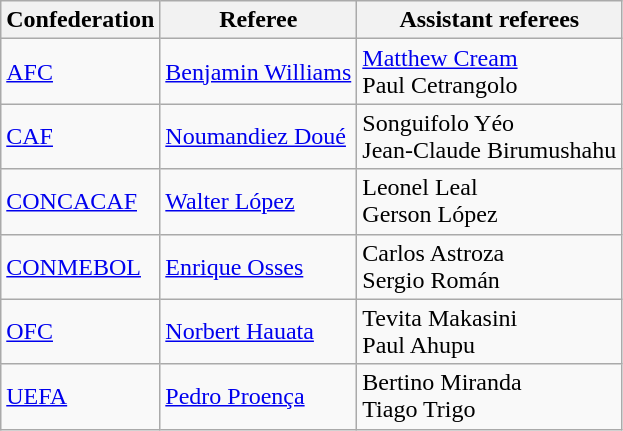<table class="wikitable">
<tr>
<th>Confederation</th>
<th>Referee</th>
<th>Assistant referees</th>
</tr>
<tr>
<td><a href='#'>AFC</a></td>
<td> <a href='#'>Benjamin Williams</a></td>
<td> <a href='#'>Matthew Cream</a><br> Paul Cetrangolo</td>
</tr>
<tr>
<td><a href='#'>CAF</a></td>
<td> <a href='#'>Noumandiez Doué</a></td>
<td> Songuifolo Yéo<br> Jean-Claude Birumushahu</td>
</tr>
<tr>
<td><a href='#'>CONCACAF</a></td>
<td> <a href='#'>Walter López</a></td>
<td> Leonel Leal<br> Gerson López</td>
</tr>
<tr>
<td><a href='#'>CONMEBOL</a></td>
<td> <a href='#'>Enrique Osses</a></td>
<td> Carlos Astroza<br> Sergio Román</td>
</tr>
<tr>
<td><a href='#'>OFC</a></td>
<td> <a href='#'>Norbert Hauata</a></td>
<td> Tevita Makasini<br> Paul Ahupu</td>
</tr>
<tr>
<td><a href='#'>UEFA</a></td>
<td> <a href='#'>Pedro Proença</a></td>
<td> Bertino Miranda<br> Tiago Trigo</td>
</tr>
</table>
